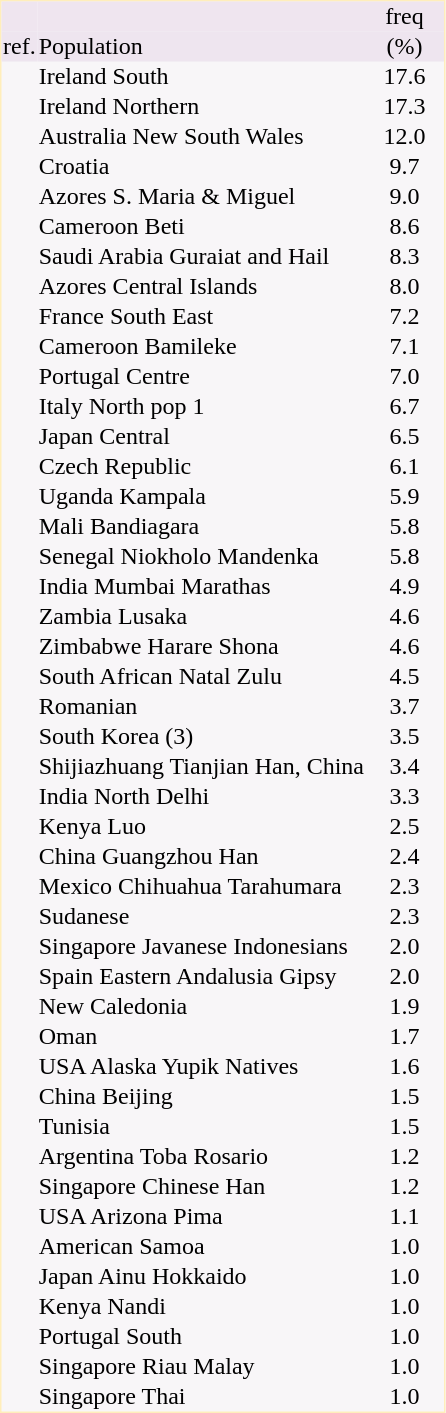<table border="0" cellspacing="0" cellpadding="1" align="left" style="text-align:center; margin-right: 3em;  border:1px #ffeebb solid; background:#f8f6f8; ">
<tr style="background:#efe5ef">
<td></td>
<td></td>
<td>freq</td>
</tr>
<tr style="background:#eee5ef">
<td>ref.</td>
<td align="left">Population</td>
<td style="width:50px">(%)</td>
</tr>
<tr>
<td></td>
<td align="left">Ireland South</td>
<td>17.6</td>
</tr>
<tr>
<td></td>
<td align="left">Ireland Northern</td>
<td>17.3</td>
</tr>
<tr>
<td></td>
<td align="left">Australia New South Wales</td>
<td>12.0</td>
</tr>
<tr>
<td></td>
<td align="left">Croatia</td>
<td>9.7</td>
</tr>
<tr>
<td></td>
<td align="left">Azores S. Maria & Miguel</td>
<td>9.0</td>
</tr>
<tr>
<td></td>
<td align="left">Cameroon Beti</td>
<td>8.6</td>
</tr>
<tr>
<td></td>
<td align="left">Saudi Arabia Guraiat and Hail</td>
<td>8.3</td>
</tr>
<tr>
<td></td>
<td align="left">Azores Central Islands</td>
<td>8.0</td>
</tr>
<tr>
<td></td>
<td align="left">France South East</td>
<td>7.2</td>
</tr>
<tr>
<td></td>
<td align="left">Cameroon Bamileke</td>
<td>7.1</td>
</tr>
<tr>
<td></td>
<td align="left">Portugal Centre</td>
<td>7.0</td>
</tr>
<tr>
<td></td>
<td align="left">Italy North pop 1</td>
<td>6.7</td>
</tr>
<tr>
<td></td>
<td align="left">Japan Central</td>
<td>6.5</td>
</tr>
<tr>
<td></td>
<td align="left">Czech Republic</td>
<td>6.1</td>
</tr>
<tr>
<td></td>
<td align="left">Uganda Kampala</td>
<td>5.9</td>
</tr>
<tr>
<td></td>
<td align="left">Mali Bandiagara</td>
<td>5.8</td>
</tr>
<tr>
<td></td>
<td align="left">Senegal Niokholo Mandenka</td>
<td>5.8</td>
</tr>
<tr>
<td></td>
<td align="left">India Mumbai Marathas</td>
<td>4.9</td>
</tr>
<tr>
<td></td>
<td align="left">Zambia Lusaka</td>
<td>4.6</td>
</tr>
<tr>
<td></td>
<td align="left">Zimbabwe Harare Shona</td>
<td>4.6</td>
</tr>
<tr>
<td></td>
<td align="left">South African Natal Zulu</td>
<td>4.5</td>
</tr>
<tr>
<td></td>
<td align="left">Romanian</td>
<td>3.7</td>
</tr>
<tr>
<td></td>
<td align="left">South Korea (3)</td>
<td>3.5</td>
</tr>
<tr>
<td></td>
<td align="left">Shijiazhuang Tianjian Han, China</td>
<td>3.4</td>
</tr>
<tr>
<td></td>
<td align="left">India North Delhi</td>
<td>3.3</td>
</tr>
<tr>
<td></td>
<td align="left">Kenya Luo</td>
<td>2.5</td>
</tr>
<tr>
<td></td>
<td align="left">China Guangzhou Han</td>
<td>2.4</td>
</tr>
<tr>
<td></td>
<td align="left">Mexico Chihuahua Tarahumara</td>
<td>2.3</td>
</tr>
<tr>
<td></td>
<td align="left">Sudanese</td>
<td>2.3</td>
</tr>
<tr>
<td></td>
<td align="left">Singapore Javanese Indonesians</td>
<td>2.0</td>
</tr>
<tr>
<td></td>
<td align="left">Spain Eastern Andalusia Gipsy</td>
<td>2.0</td>
</tr>
<tr>
<td></td>
<td align="left">New Caledonia</td>
<td>1.9</td>
</tr>
<tr>
<td></td>
<td align="left">Oman</td>
<td>1.7</td>
</tr>
<tr>
<td></td>
<td align="left">USA Alaska Yupik Natives</td>
<td>1.6</td>
</tr>
<tr>
<td></td>
<td align="left">China Beijing</td>
<td>1.5</td>
</tr>
<tr>
<td></td>
<td align="left">Tunisia</td>
<td>1.5</td>
</tr>
<tr>
<td></td>
<td align="left">Argentina Toba Rosario</td>
<td>1.2</td>
</tr>
<tr>
<td></td>
<td align="left">Singapore Chinese Han</td>
<td>1.2</td>
</tr>
<tr>
<td></td>
<td align="left">USA Arizona Pima</td>
<td>1.1</td>
</tr>
<tr>
<td></td>
<td align="left">American Samoa</td>
<td>1.0</td>
</tr>
<tr>
<td></td>
<td align="left">Japan Ainu Hokkaido</td>
<td>1.0</td>
</tr>
<tr>
<td></td>
<td align="left">Kenya Nandi</td>
<td>1.0</td>
</tr>
<tr>
<td></td>
<td align="left">Portugal South</td>
<td>1.0</td>
</tr>
<tr>
<td></td>
<td align="left">Singapore Riau Malay</td>
<td>1.0</td>
</tr>
<tr>
<td></td>
<td align="left">Singapore Thai</td>
<td>1.0</td>
</tr>
</table>
